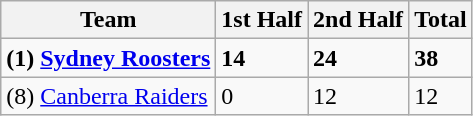<table class="wikitable">
<tr>
<th>Team</th>
<th>1st Half</th>
<th>2nd Half</th>
<th>Total</th>
</tr>
<tr>
<td><strong>(1) <a href='#'>Sydney Roosters</a></strong></td>
<td><strong>14</strong></td>
<td><strong>24</strong></td>
<td><strong>38</strong></td>
</tr>
<tr>
<td>(8) <a href='#'>Canberra Raiders</a></td>
<td>0</td>
<td>12</td>
<td>12</td>
</tr>
</table>
